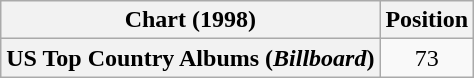<table class="wikitable plainrowheaders">
<tr>
<th>Chart (1998)</th>
<th>Position</th>
</tr>
<tr>
<th scope="row">US Top Country Albums (<em>Billboard</em>)</th>
<td align="center">73</td>
</tr>
</table>
